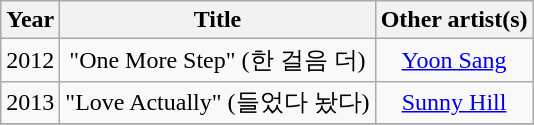<table class="wikitable" style="text-align: center;">
<tr>
<th>Year</th>
<th>Title</th>
<th>Other artist(s)</th>
</tr>
<tr>
<td>2012</td>
<td>"One More Step" (한 걸음 더)</td>
<td><a href='#'>Yoon Sang</a></td>
</tr>
<tr>
<td>2013</td>
<td>"Love Actually" (들었다 놨다)</td>
<td><a href='#'>Sunny Hill</a></td>
</tr>
<tr>
</tr>
</table>
